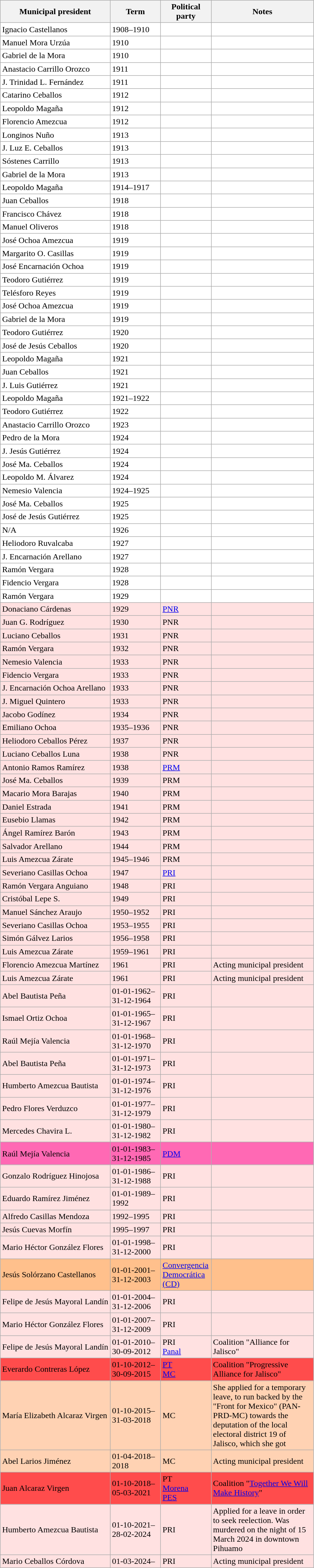<table class="wikitable">
<tr>
<th>Municipal president</th>
<th width=90px>Term</th>
<th width=90x>Political party</th>
<th width=190px>Notes</th>
</tr>
<tr style="background:#ffffff">
<td>Ignacio Castellanos</td>
<td>1908–1910</td>
<td></td>
<td></td>
</tr>
<tr style="background:#ffffff">
<td>Manuel Mora Urzúa</td>
<td>1910</td>
<td></td>
<td></td>
</tr>
<tr style="background:#ffffff">
<td>Gabriel de la Mora</td>
<td>1910</td>
<td></td>
<td></td>
</tr>
<tr style="background:#ffffff">
<td>Anastacio Carrillo Orozco</td>
<td>1911</td>
<td></td>
<td></td>
</tr>
<tr style="background:#ffffff">
<td>J. Trinidad L. Fernández</td>
<td>1911</td>
<td></td>
<td></td>
</tr>
<tr style="background:#ffffff">
<td>Catarino Ceballos</td>
<td>1912</td>
<td></td>
<td></td>
</tr>
<tr style="background:#ffffff">
<td>Leopoldo Magaña</td>
<td>1912</td>
<td></td>
<td></td>
</tr>
<tr style="background:#ffffff">
<td>Florencio Amezcua</td>
<td>1912</td>
<td></td>
<td></td>
</tr>
<tr style="background:#ffffff">
<td>Longinos Nuño</td>
<td>1913</td>
<td></td>
<td></td>
</tr>
<tr style="background:#ffffff">
<td>J. Luz E. Ceballos</td>
<td>1913</td>
<td></td>
<td></td>
</tr>
<tr style="background:#ffffff">
<td>Sóstenes Carrillo</td>
<td>1913</td>
<td></td>
<td></td>
</tr>
<tr style="background:#ffffff">
<td>Gabriel de la Mora</td>
<td>1913</td>
<td></td>
<td></td>
</tr>
<tr style="background:#ffffff">
<td>Leopoldo Magaña</td>
<td>1914–1917</td>
<td></td>
<td></td>
</tr>
<tr style="background:#ffffff">
<td>Juan Ceballos</td>
<td>1918</td>
<td></td>
<td></td>
</tr>
<tr style="background:#ffffff">
<td>Francisco Chávez</td>
<td>1918</td>
<td></td>
<td></td>
</tr>
<tr style="background:#ffffff">
<td>Manuel Oliveros</td>
<td>1918</td>
<td></td>
<td></td>
</tr>
<tr style="background:#ffffff">
<td>José Ochoa Amezcua</td>
<td>1919</td>
<td></td>
<td></td>
</tr>
<tr style="background:#ffffff">
<td>Margarito O. Casillas</td>
<td>1919</td>
<td></td>
<td></td>
</tr>
<tr style="background:#ffffff">
<td>José Encarnación Ochoa</td>
<td>1919</td>
<td></td>
<td></td>
</tr>
<tr style="background:#ffffff">
<td>Teodoro Gutiérrez</td>
<td>1919</td>
<td></td>
<td></td>
</tr>
<tr style="background:#ffffff">
<td>Telésforo Reyes</td>
<td>1919</td>
<td></td>
<td></td>
</tr>
<tr style="background:#ffffff">
<td>José Ochoa Amezcua</td>
<td>1919</td>
<td></td>
<td></td>
</tr>
<tr style="background:#ffffff">
<td>Gabriel de la Mora</td>
<td>1919</td>
<td></td>
<td></td>
</tr>
<tr style="background:#ffffff">
<td>Teodoro Gutiérrez</td>
<td>1920</td>
<td></td>
<td></td>
</tr>
<tr style="background:#ffffff">
<td>José de Jesús Ceballos</td>
<td>1920</td>
<td></td>
<td></td>
</tr>
<tr style="background:#ffffff">
<td>Leopoldo Magaña</td>
<td>1921</td>
<td></td>
<td></td>
</tr>
<tr style="background:#ffffff">
<td>Juan Ceballos</td>
<td>1921</td>
<td></td>
<td></td>
</tr>
<tr style="background:#ffffff">
<td>J. Luis Gutiérrez</td>
<td>1921</td>
<td></td>
<td></td>
</tr>
<tr style="background:#ffffff">
<td>Leopoldo Magaña</td>
<td>1921–1922</td>
<td></td>
<td></td>
</tr>
<tr style="background:#ffffff">
<td>Teodoro Gutiérrez</td>
<td>1922</td>
<td></td>
<td></td>
</tr>
<tr style="background:#ffffff">
<td>Anastacio Carrillo Orozco</td>
<td>1923</td>
<td></td>
<td></td>
</tr>
<tr style="background:#ffffff">
<td>Pedro de la Mora</td>
<td>1924</td>
<td></td>
<td></td>
</tr>
<tr style="background:#ffffff">
<td>J. Jesús Gutiérrez</td>
<td>1924</td>
<td></td>
<td></td>
</tr>
<tr style="background:#ffffff">
<td>José Ma. Ceballos</td>
<td>1924</td>
<td></td>
<td></td>
</tr>
<tr style="background:#ffffff">
<td>Leopoldo M. Álvarez</td>
<td>1924</td>
<td></td>
<td></td>
</tr>
<tr style="background:#ffffff">
<td>Nemesio Valencia</td>
<td>1924–1925</td>
<td></td>
<td></td>
</tr>
<tr style="background:#ffffff">
<td>José Ma. Ceballos</td>
<td>1925</td>
<td></td>
<td></td>
</tr>
<tr style="background:#ffffff">
<td>José de Jesús Gutiérrez</td>
<td>1925</td>
<td></td>
<td></td>
</tr>
<tr style="background:#ffffff">
<td>N/A</td>
<td>1926</td>
<td></td>
<td></td>
</tr>
<tr style="background:#ffffff">
<td>Heliodoro Ruvalcaba</td>
<td>1927</td>
<td></td>
<td></td>
</tr>
<tr style="background:#ffffff">
<td>J. Encarnación Arellano</td>
<td>1927</td>
<td></td>
<td></td>
</tr>
<tr style="background:#ffffff">
<td>Ramón Vergara</td>
<td>1928</td>
<td></td>
<td></td>
</tr>
<tr style="background:#ffffff">
<td>Fidencio Vergara</td>
<td>1928</td>
<td></td>
<td></td>
</tr>
<tr style="background:#ffffff">
<td>Ramón Vergara</td>
<td>1929</td>
<td></td>
<td></td>
</tr>
<tr style="background:#ffe1e1">
<td>Donaciano Cárdenas</td>
<td>1929</td>
<td><a href='#'>PNR</a> </td>
<td></td>
</tr>
<tr style="background:#ffe1e1">
<td>Juan G. Rodríguez</td>
<td>1930</td>
<td>PNR </td>
<td></td>
</tr>
<tr style="background:#ffe1e1">
<td>Luciano Ceballos</td>
<td>1931</td>
<td>PNR </td>
<td></td>
</tr>
<tr style="background:#ffe1e1">
<td>Ramón Vergara</td>
<td>1932</td>
<td>PNR </td>
<td></td>
</tr>
<tr style="background:#ffe1e1">
<td>Nemesio Valencia</td>
<td>1933</td>
<td>PNR </td>
<td></td>
</tr>
<tr style="background:#ffe1e1">
<td>Fidencio Vergara</td>
<td>1933</td>
<td>PNR </td>
<td></td>
</tr>
<tr style="background:#ffe1e1">
<td>J. Encarnación Ochoa Arellano</td>
<td>1933</td>
<td>PNR </td>
<td></td>
</tr>
<tr style="background:#ffe1e1">
<td>J. Miguel Quintero</td>
<td>1933</td>
<td>PNR </td>
<td></td>
</tr>
<tr style="background:#ffe1e1">
<td>Jacobo Godínez</td>
<td>1934</td>
<td>PNR </td>
<td></td>
</tr>
<tr style="background:#ffe1e1">
<td>Emiliano Ochoa</td>
<td>1935–1936</td>
<td>PNR </td>
<td></td>
</tr>
<tr style="background:#ffe1e1">
<td>Heliodoro Ceballos Pérez</td>
<td>1937</td>
<td>PNR </td>
<td></td>
</tr>
<tr style="background:#ffe1e1">
<td>Luciano Ceballos Luna</td>
<td>1938</td>
<td>PNR </td>
<td></td>
</tr>
<tr style="background:#ffe1e1">
<td>Antonio Ramos Ramírez</td>
<td>1938</td>
<td><a href='#'>PRM</a> </td>
<td></td>
</tr>
<tr style="background:#ffe1e1">
<td>José Ma. Ceballos</td>
<td>1939</td>
<td>PRM </td>
<td></td>
</tr>
<tr style="background:#ffe1e1">
<td>Macario Mora Barajas</td>
<td>1940</td>
<td>PRM </td>
<td></td>
</tr>
<tr style="background:#ffe1e1">
<td>Daniel Estrada</td>
<td>1941</td>
<td>PRM </td>
<td></td>
</tr>
<tr style="background:#ffe1e1">
<td>Eusebio Llamas</td>
<td>1942</td>
<td>PRM </td>
<td></td>
</tr>
<tr style="background:#ffe1e1">
<td>Ángel Ramírez Barón</td>
<td>1943</td>
<td>PRM </td>
<td></td>
</tr>
<tr style="background:#ffe1e1">
<td>Salvador Arellano</td>
<td>1944</td>
<td>PRM </td>
<td></td>
</tr>
<tr style="background:#ffe1e1">
<td>Luis Amezcua Zárate</td>
<td>1945–1946</td>
<td>PRM </td>
<td></td>
</tr>
<tr style="background:#ffe1e1">
<td>Severiano Casillas Ochoa</td>
<td>1947</td>
<td><a href='#'>PRI</a> </td>
<td></td>
</tr>
<tr style="background:#ffe1e1">
<td>Ramón Vergara Anguiano</td>
<td>1948</td>
<td>PRI </td>
<td></td>
</tr>
<tr style="background:#ffe1e1">
<td>Cristóbal Lepe S.</td>
<td>1949</td>
<td>PRI </td>
<td></td>
</tr>
<tr style="background:#ffe1e1">
<td>Manuel Sánchez Araujo</td>
<td>1950–1952</td>
<td>PRI </td>
<td></td>
</tr>
<tr style="background:#ffe1e1">
<td>Severiano Casillas Ochoa</td>
<td>1953–1955</td>
<td>PRI </td>
<td></td>
</tr>
<tr style="background:#ffe1e1">
<td>Simón Gálvez Larios</td>
<td>1956–1958</td>
<td>PRI </td>
<td></td>
</tr>
<tr style="background:#ffe1e1">
<td>Luis Amezcua Zárate</td>
<td>1959–1961</td>
<td>PRI </td>
<td></td>
</tr>
<tr style="background:#ffe1e1">
<td>Florencio Amezcua Martínez</td>
<td>1961</td>
<td>PRI </td>
<td>Acting municipal president</td>
</tr>
<tr style="background:#ffe1e1">
<td>Luis Amezcua Zárate</td>
<td>1961</td>
<td>PRI </td>
<td>Acting municipal president</td>
</tr>
<tr style="background:#ffe1e1">
<td>Abel Bautista Peña</td>
<td>01-01-1962–31-12-1964</td>
<td>PRI </td>
<td></td>
</tr>
<tr style="background:#ffe1e1">
<td>Ismael Ortiz Ochoa</td>
<td>01-01-1965–31-12-1967</td>
<td>PRI </td>
<td></td>
</tr>
<tr style="background:#ffe1e1">
<td>Raúl Mejía Valencia</td>
<td>01-01-1968–31-12-1970</td>
<td>PRI </td>
<td></td>
</tr>
<tr style="background:#ffe1e1">
<td>Abel Bautista Peña</td>
<td>01-01-1971–31-12-1973</td>
<td>PRI </td>
<td></td>
</tr>
<tr style="background:#ffe1e1">
<td>Humberto Amezcua Bautista</td>
<td>01-01-1974–31-12-1976</td>
<td>PRI </td>
<td></td>
</tr>
<tr style="background:#ffe1e1">
<td>Pedro Flores Verduzco</td>
<td>01-01-1977–31-12-1979</td>
<td>PRI </td>
<td></td>
</tr>
<tr style="background:#ffe1e1">
<td>Mercedes Chavira L.</td>
<td>01-01-1980–31-12-1982</td>
<td>PRI </td>
<td></td>
</tr>
<tr style="background:#ff69b4">
<td>Raúl Mejía Valencia</td>
<td>01-01-1983–31-12-1985</td>
<td><a href='#'>PDM</a> </td>
<td></td>
</tr>
<tr style="background:#ffe1e1">
<td>Gonzalo Rodríguez Hinojosa</td>
<td>01-01-1986–31-12-1988</td>
<td>PRI </td>
<td></td>
</tr>
<tr style="background:#ffe1e1">
<td>Eduardo Ramírez Jiménez</td>
<td>01-01-1989–1992</td>
<td>PRI </td>
<td></td>
</tr>
<tr style="background:#ffe1e1">
<td>Alfredo Casillas Mendoza</td>
<td>1992–1995</td>
<td>PRI </td>
<td></td>
</tr>
<tr style="background:#ffe1e1">
<td>Jesús Cuevas Morfín</td>
<td>1995–1997</td>
<td>PRI </td>
<td></td>
</tr>
<tr style="background:#ffe1e1">
<td>Mario Héctor González Flores</td>
<td>01-01-1998–31-12-2000</td>
<td>PRI </td>
<td></td>
</tr>
<tr style="background:#ffc08c">
<td>Jesús Solórzano Castellanos</td>
<td>01-01-2001–31-12-2003</td>
<td><a href='#'>Convergencia Democrática (CD)</a> </td>
<td></td>
</tr>
<tr style="background:#ffe1e1">
<td>Felipe de Jesús Mayoral Landín</td>
<td>01-01-2004–31-12-2006</td>
<td>PRI </td>
<td></td>
</tr>
<tr style="background:#ffe1e1">
<td>Mario Héctor González Flores</td>
<td>01-01-2007–31-12-2009</td>
<td>PRI </td>
<td></td>
</tr>
<tr style="background:#ffe1e1">
<td>Felipe de Jesús Mayoral Landín</td>
<td>01-01-2010–30-09-2012</td>
<td>PRI <br> <a href='#'>Panal</a> </td>
<td>Coalition "Alliance for Jalisco"</td>
</tr>
<tr style="background:#ff4c4c">
<td>Everardo Contreras López</td>
<td>01-10-2012–30-09-2015</td>
<td><a href='#'>PT</a> <br> <a href='#'>MC</a> </td>
<td>Coalition "Progressive Alliance for Jalisco"</td>
</tr>
<tr style="background:#ffd2b3">
<td>María Elizabeth Alcaraz Virgen</td>
<td>01-10-2015–31-03-2018</td>
<td>MC </td>
<td>She applied for a temporary leave, to run backed by the "Front for Mexico" (PAN-PRD-MC) towards the deputation of the local electoral district 19 of Jalisco, which she got</td>
</tr>
<tr style="background:#ffd2b3">
<td>Abel Larios Jiménez</td>
<td>01-04-2018–2018</td>
<td>MC </td>
<td>Acting municipal president</td>
</tr>
<tr style="background:#ff4c4c">
<td>Juan Alcaraz Virgen</td>
<td>01-10-2018–05-03-2021</td>
<td>PT <br> <a href='#'>Morena</a>  <br> <a href='#'>PES</a> </td>
<td>Coalition "<a href='#'>Together We Will Make History</a>"</td>
</tr>
<tr style="background:#ffe1e1">
<td>Humberto Amezcua Bautista</td>
<td>01-10-2021–28-02-2024</td>
<td>PRI </td>
<td>Applied for a leave in order to seek reelection. Was murdered on the night of 15 March 2024 in downtown Pihuamo</td>
</tr>
<tr style="background:#ffe1e1">
<td>Mario Ceballos Córdova</td>
<td>01-03-2024–</td>
<td>PRI </td>
<td>Acting municipal president</td>
</tr>
</table>
